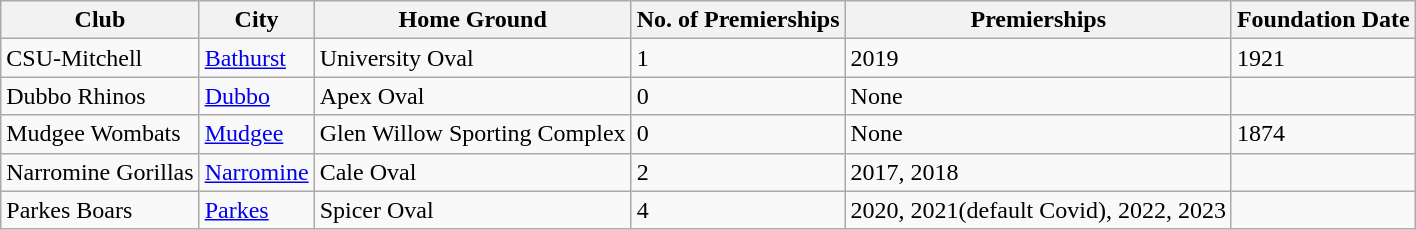<table class="wikitable">
<tr>
<th>Club</th>
<th>City</th>
<th>Home Ground</th>
<th>No. of Premierships</th>
<th>Premierships</th>
<th>Foundation Date</th>
</tr>
<tr>
<td> CSU-Mitchell</td>
<td><a href='#'>Bathurst</a></td>
<td>University Oval</td>
<td>1</td>
<td>2019</td>
<td>1921</td>
</tr>
<tr>
<td> Dubbo Rhinos</td>
<td><a href='#'>Dubbo</a></td>
<td>Apex Oval</td>
<td>0</td>
<td>None</td>
<td></td>
</tr>
<tr>
<td> Mudgee Wombats</td>
<td><a href='#'>Mudgee</a></td>
<td>Glen Willow Sporting Complex</td>
<td>0</td>
<td>None</td>
<td>1874</td>
</tr>
<tr>
<td> Narromine Gorillas</td>
<td><a href='#'>Narromine</a></td>
<td>Cale Oval</td>
<td>2</td>
<td>2017, 2018</td>
<td></td>
</tr>
<tr>
<td> Parkes Boars</td>
<td><a href='#'>Parkes</a></td>
<td>Spicer Oval</td>
<td>4</td>
<td>2020, 2021(default Covid), 2022, 2023</td>
<td></td>
</tr>
</table>
